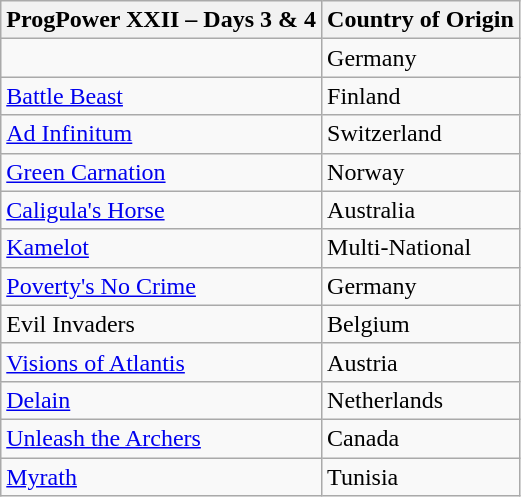<table class="wikitable">
<tr>
<th>ProgPower XXII – Days 3 & 4</th>
<th>Country of Origin</th>
</tr>
<tr>
<td></td>
<td>Germany</td>
</tr>
<tr>
<td><a href='#'>Battle Beast</a></td>
<td>Finland</td>
</tr>
<tr>
<td><a href='#'>Ad Infinitum</a></td>
<td>Switzerland</td>
</tr>
<tr>
<td><a href='#'>Green Carnation</a></td>
<td>Norway</td>
</tr>
<tr>
<td><a href='#'>Caligula's Horse</a></td>
<td>Australia</td>
</tr>
<tr>
<td><a href='#'>Kamelot</a></td>
<td>Multi-National</td>
</tr>
<tr>
<td><a href='#'>Poverty's No Crime</a></td>
<td>Germany</td>
</tr>
<tr>
<td>Evil Invaders</td>
<td>Belgium</td>
</tr>
<tr>
<td><a href='#'>Visions of Atlantis</a></td>
<td>Austria</td>
</tr>
<tr>
<td><a href='#'>Delain</a></td>
<td>Netherlands</td>
</tr>
<tr>
<td><a href='#'>Unleash the Archers</a></td>
<td>Canada</td>
</tr>
<tr>
<td><a href='#'>Myrath</a></td>
<td>Tunisia</td>
</tr>
</table>
